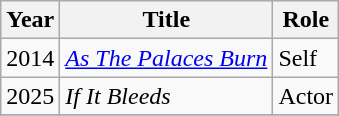<table class="wikitable">
<tr>
<th>Year</th>
<th>Title</th>
<th>Role</th>
</tr>
<tr>
<td>2014</td>
<td><em><a href='#'>As The Palaces Burn</a></em></td>
<td>Self</td>
</tr>
<tr>
<td>2025</td>
<td><em>If It Bleeds</em></td>
<td>Actor</td>
</tr>
<tr>
</tr>
</table>
